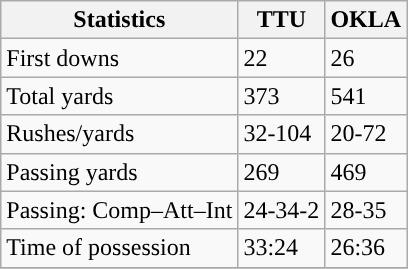<table class="wikitable" style="float: left;">
<tr>
<th>Statistics</th>
<th>TTU</th>
<th>OKLA</th>
</tr>
<tr>
<td>First downs</td>
<td>22</td>
<td>26</td>
</tr>
<tr>
<td>Total yards</td>
<td>373</td>
<td>541</td>
</tr>
<tr>
<td>Rushes/yards</td>
<td>32-104</td>
<td>20-72</td>
</tr>
<tr>
<td>Passing yards</td>
<td>269</td>
<td>469</td>
</tr>
<tr>
<td>Passing: Comp–Att–Int</td>
<td>24-34-2</td>
<td>28-35</td>
</tr>
<tr>
<td>Time of possession</td>
<td>33:24</td>
<td>26:36</td>
</tr>
<tr>
</tr>
</table>
